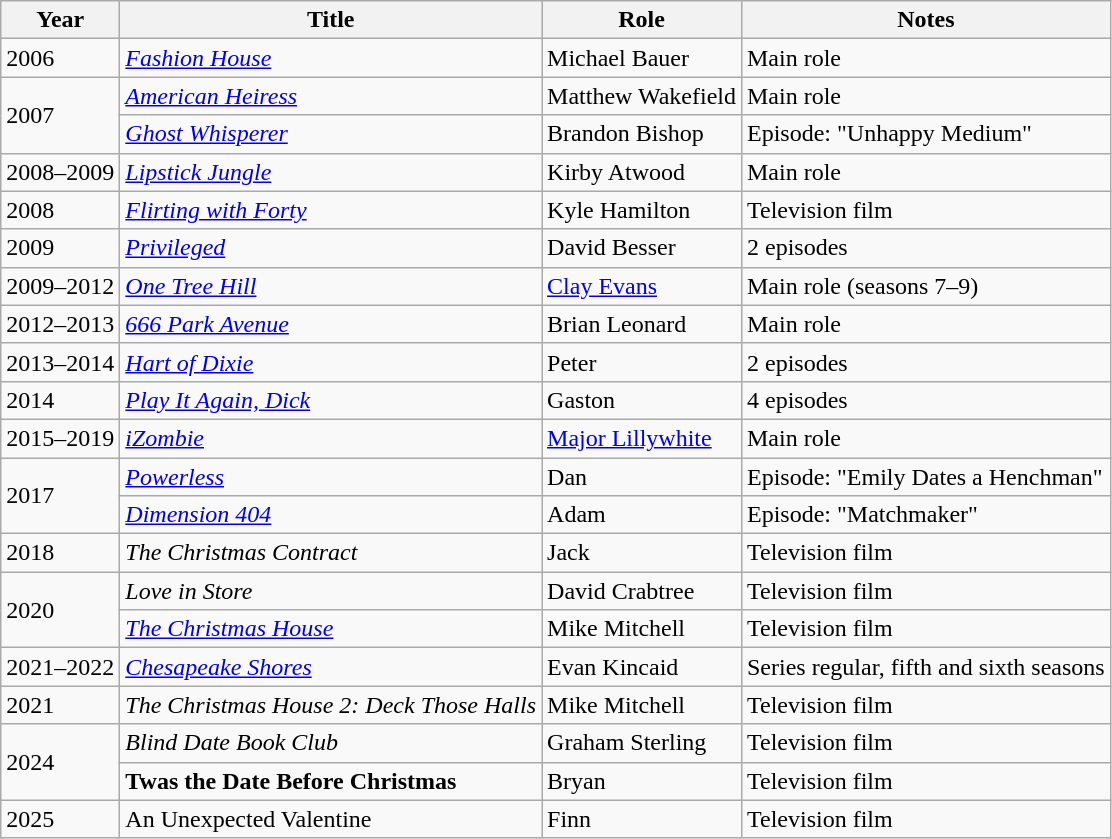<table class="wikitable sortable">
<tr>
<th>Year</th>
<th>Title</th>
<th>Role</th>
<th class="unsortable">Notes</th>
</tr>
<tr>
<td>2006</td>
<td><em><a href='#'>Fashion House</a></em></td>
<td>Michael Bauer</td>
<td>Main role</td>
</tr>
<tr>
<td rowspan="2">2007</td>
<td><em><a href='#'>American Heiress</a></em></td>
<td>Matthew Wakefield</td>
<td>Main role</td>
</tr>
<tr>
<td><em><a href='#'>Ghost Whisperer</a></em></td>
<td>Brandon Bishop</td>
<td>Episode: "Unhappy Medium"</td>
</tr>
<tr>
<td>2008–2009</td>
<td><em><a href='#'>Lipstick Jungle</a></em></td>
<td>Kirby Atwood</td>
<td>Main role</td>
</tr>
<tr>
<td>2008</td>
<td><em><a href='#'>Flirting with Forty</a></em></td>
<td>Kyle Hamilton</td>
<td>Television film</td>
</tr>
<tr>
<td>2009</td>
<td><em><a href='#'>Privileged</a></em></td>
<td>David Besser</td>
<td>2 episodes</td>
</tr>
<tr>
<td>2009–2012</td>
<td><em><a href='#'>One Tree Hill</a></em></td>
<td><a href='#'>Clay Evans</a></td>
<td>Main role (seasons 7–9)</td>
</tr>
<tr>
<td>2012–2013</td>
<td><em><a href='#'>666 Park Avenue</a></em></td>
<td>Brian Leonard</td>
<td>Main role</td>
</tr>
<tr>
<td>2013–2014</td>
<td><em><a href='#'>Hart of Dixie</a></em></td>
<td>Peter</td>
<td>2 episodes</td>
</tr>
<tr>
<td>2014</td>
<td><em><a href='#'>Play It Again, Dick</a></em></td>
<td>Gaston</td>
<td>4 episodes</td>
</tr>
<tr>
<td>2015–2019</td>
<td><em><a href='#'>iZombie</a></em></td>
<td><a href='#'>Major Lillywhite</a></td>
<td>Main role</td>
</tr>
<tr>
<td rowspan="2">2017</td>
<td><em><a href='#'>Powerless</a></em></td>
<td>Dan</td>
<td>Episode: "Emily Dates a Henchman"</td>
</tr>
<tr>
<td><em><a href='#'>Dimension 404</a></em></td>
<td>Adam</td>
<td>Episode: "Matchmaker"</td>
</tr>
<tr>
<td>2018</td>
<td data-sort-value="Christmas Contract, The"><em>The Christmas Contract</em></td>
<td>Jack</td>
<td>Television film</td>
</tr>
<tr>
<td rowspan="2">2020</td>
<td><em>Love in Store</em></td>
<td>David Crabtree</td>
<td>Television film</td>
</tr>
<tr>
<td><em><a href='#'>The Christmas House</a></em></td>
<td>Mike Mitchell</td>
<td>Television film</td>
</tr>
<tr>
<td>2021–2022</td>
<td><em><a href='#'>Chesapeake Shores</a></em></td>
<td>Evan Kincaid</td>
<td>Series regular, fifth and sixth seasons</td>
</tr>
<tr>
<td>2021</td>
<td><em>The Christmas House 2: Deck Those Halls</em></td>
<td>Mike Mitchell</td>
<td>Television film</td>
</tr>
<tr>
<td rowspan="2">2024</td>
<td><em>Blind Date Book Club</em></td>
<td>Graham Sterling</td>
<td>Television film</td>
</tr>
<tr>
<td><strong>Twas the Date Before Christmas<em></td>
<td>Bryan</td>
<td>Television film</td>
</tr>
<tr>
<td>2025</td>
<td></em>An Unexpected Valentine<em></td>
<td>Finn</td>
<td>Television film</td>
</tr>
</table>
